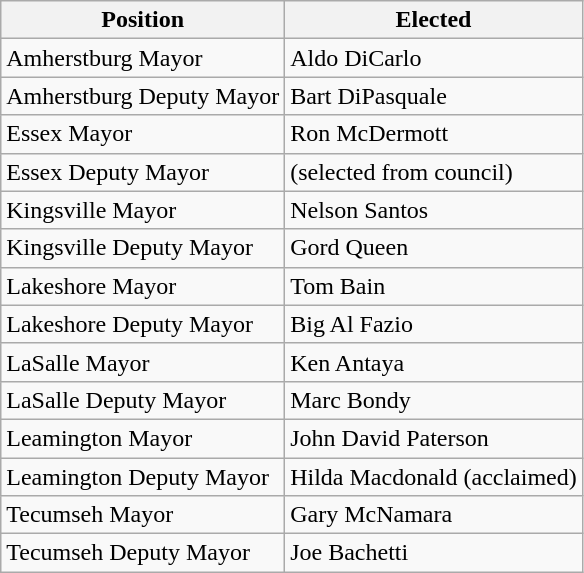<table class="wikitable">
<tr>
<th>Position</th>
<th>Elected</th>
</tr>
<tr>
<td>Amherstburg Mayor</td>
<td>Aldo DiCarlo</td>
</tr>
<tr>
<td>Amherstburg Deputy Mayor</td>
<td>Bart DiPasquale</td>
</tr>
<tr>
<td>Essex Mayor</td>
<td>Ron McDermott</td>
</tr>
<tr>
<td>Essex Deputy Mayor</td>
<td>(selected from council)</td>
</tr>
<tr>
<td>Kingsville Mayor</td>
<td>Nelson Santos</td>
</tr>
<tr>
<td>Kingsville Deputy Mayor</td>
<td>Gord Queen</td>
</tr>
<tr>
<td>Lakeshore Mayor</td>
<td>Tom Bain</td>
</tr>
<tr>
<td>Lakeshore Deputy Mayor</td>
<td>Big Al Fazio</td>
</tr>
<tr>
<td>LaSalle Mayor</td>
<td>Ken Antaya</td>
</tr>
<tr>
<td>LaSalle Deputy Mayor</td>
<td>Marc Bondy</td>
</tr>
<tr>
<td>Leamington Mayor</td>
<td>John David Paterson</td>
</tr>
<tr>
<td>Leamington Deputy Mayor</td>
<td>Hilda Macdonald (acclaimed)</td>
</tr>
<tr>
<td>Tecumseh Mayor</td>
<td>Gary McNamara</td>
</tr>
<tr>
<td>Tecumseh Deputy Mayor</td>
<td>Joe Bachetti</td>
</tr>
</table>
